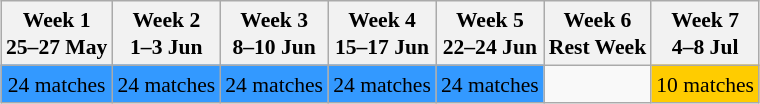<table class="wikitable" style="margin:0.9em auto; font-size:90%; line-height:1.25em;">
<tr>
<th>Week 1<br>25–27 May</th>
<th>Week 2<br>1–3 Jun</th>
<th>Week 3<br>8–10 Jun</th>
<th>Week 4<br>15–17 Jun</th>
<th>Week 5<br>22–24 Jun</th>
<th>Week 6<br>Rest Week</th>
<th>Week 7<br>4–8 Jul</th>
</tr>
<tr align="center">
<td bgcolor=#3399ff>24 matches</td>
<td bgcolor=#3399ff>24 matches</td>
<td bgcolor=#3399ff>24 matches</td>
<td bgcolor=#3399ff>24 matches</td>
<td bgcolor=#3399ff>24 matches</td>
<td></td>
<td bgcolor=#ffcc00>10 matches</td>
</tr>
</table>
